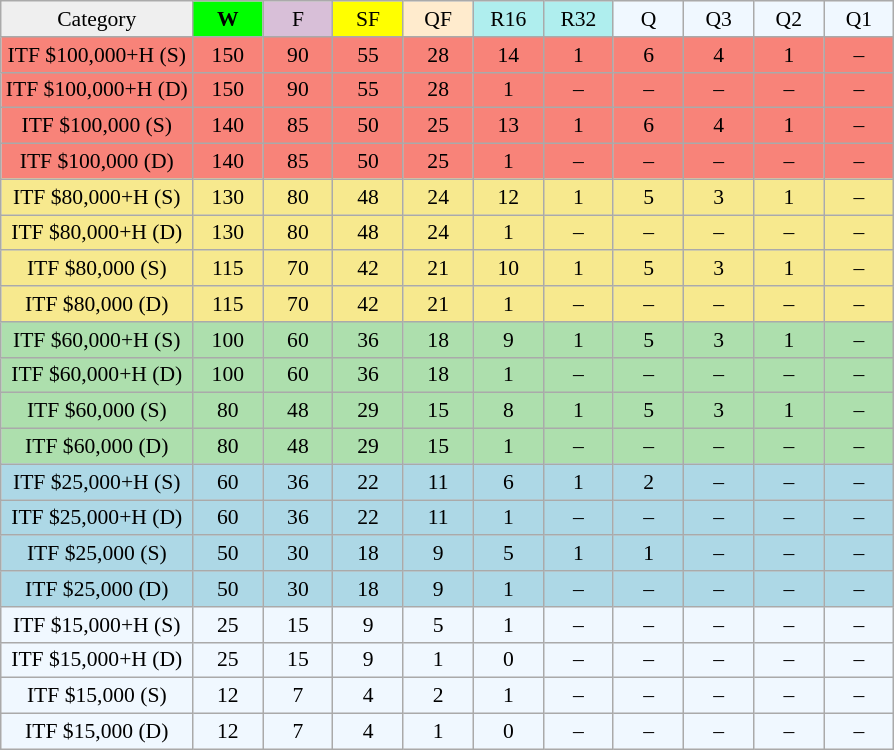<table class="wikitable" style="font-size:90%">
<tr align=center>
<td style="background:#efefef;">Category</td>
<td style="width:40px; background:lime;"><strong>W</strong></td>
<td style="width:40px; background:thistle;">F</td>
<td style="width:40px; background:#ff0;">SF</td>
<td style="width:40px; background:#ffebcd;">QF</td>
<td style="width:40px; background:#afeeee;">R16</td>
<td style="width:40px; background:#afeeee;">R32</td>
<td style="width:40px; background:#f0f8ff;">Q</td>
<td style="width:40px; background:#f0f8ff;">Q3</td>
<td style="width:40px; background:#f0f8ff;">Q2</td>
<td style="width:40px; background:#f0f8ff;">Q1</td>
</tr>
<tr style="text-align:center; background:#f88379;">
<td>ITF $100,000+H (S)</td>
<td>150</td>
<td>90</td>
<td>55</td>
<td>28</td>
<td>14</td>
<td>1</td>
<td>6</td>
<td>4</td>
<td>1</td>
<td>–</td>
</tr>
<tr style="text-align:center; background:#f88379;">
<td>ITF $100,000+H (D)</td>
<td>150</td>
<td>90</td>
<td>55</td>
<td>28</td>
<td>1</td>
<td>–</td>
<td>–</td>
<td>–</td>
<td>–</td>
<td>–</td>
</tr>
<tr style="text-align:center; background:#f88379;">
<td>ITF $100,000 (S)</td>
<td>140</td>
<td>85</td>
<td>50</td>
<td>25</td>
<td>13</td>
<td>1</td>
<td>6</td>
<td>4</td>
<td>1</td>
<td>–</td>
</tr>
<tr style="text-align:center; background:#f88379;">
<td>ITF $100,000 (D)</td>
<td>140</td>
<td>85</td>
<td>50</td>
<td>25</td>
<td>1</td>
<td>–</td>
<td>–</td>
<td>–</td>
<td>–</td>
<td>–</td>
</tr>
<tr style="text-align:center; background:#f7e98e;">
<td>ITF $80,000+H (S)</td>
<td>130</td>
<td>80</td>
<td>48</td>
<td>24</td>
<td>12</td>
<td>1</td>
<td>5</td>
<td>3</td>
<td>1</td>
<td>–</td>
</tr>
<tr style="text-align:center; background:#f7e98e;">
<td>ITF $80,000+H (D)</td>
<td>130</td>
<td>80</td>
<td>48</td>
<td>24</td>
<td>1</td>
<td>–</td>
<td>–</td>
<td>–</td>
<td>–</td>
<td>–</td>
</tr>
<tr style="text-align:center; background:#f7e98e;">
<td>ITF $80,000 (S)</td>
<td>115</td>
<td>70</td>
<td>42</td>
<td>21</td>
<td>10</td>
<td>1</td>
<td>5</td>
<td>3</td>
<td>1</td>
<td>–</td>
</tr>
<tr style="text-align:center; background:#f7e98e;">
<td>ITF $80,000 (D)</td>
<td>115</td>
<td>70</td>
<td>42</td>
<td>21</td>
<td>1</td>
<td>–</td>
<td>–</td>
<td>–</td>
<td>–</td>
<td>–</td>
</tr>
<tr style="text-align:center; background:#addfad;">
<td>ITF $60,000+H (S)</td>
<td>100</td>
<td>60</td>
<td>36</td>
<td>18</td>
<td>9</td>
<td>1</td>
<td>5</td>
<td>3</td>
<td>1</td>
<td>–</td>
</tr>
<tr style="text-align:center; background:#addfad;">
<td>ITF $60,000+H (D)</td>
<td>100</td>
<td>60</td>
<td>36</td>
<td>18</td>
<td>1</td>
<td>–</td>
<td>–</td>
<td>–</td>
<td>–</td>
<td>–</td>
</tr>
<tr style="text-align:center; background:#addfad;">
<td>ITF $60,000 (S)</td>
<td>80</td>
<td>48</td>
<td>29</td>
<td>15</td>
<td>8</td>
<td>1</td>
<td>5</td>
<td>3</td>
<td>1</td>
<td>–</td>
</tr>
<tr style="text-align:center; background:#addfad;">
<td>ITF $60,000 (D)</td>
<td>80</td>
<td>48</td>
<td>29</td>
<td>15</td>
<td>1</td>
<td>–</td>
<td>–</td>
<td>–</td>
<td>–</td>
<td>–</td>
</tr>
<tr style="text-align:center; background:lightblue;">
<td>ITF $25,000+H (S)</td>
<td>60</td>
<td>36</td>
<td>22</td>
<td>11</td>
<td>6</td>
<td>1</td>
<td>2</td>
<td>–</td>
<td>–</td>
<td>–</td>
</tr>
<tr style="text-align:center; background:lightblue;">
<td>ITF $25,000+H (D)</td>
<td>60</td>
<td>36</td>
<td>22</td>
<td>11</td>
<td>1</td>
<td>–</td>
<td>–</td>
<td>–</td>
<td>–</td>
<td>–</td>
</tr>
<tr style="text-align:center; background:lightblue;">
<td>ITF $25,000 (S)</td>
<td>50</td>
<td>30</td>
<td>18</td>
<td>9</td>
<td>5</td>
<td>1</td>
<td>1</td>
<td>–</td>
<td>–</td>
<td>–</td>
</tr>
<tr style="text-align:center; background:lightblue;">
<td>ITF $25,000 (D)</td>
<td>50</td>
<td>30</td>
<td>18</td>
<td>9</td>
<td>1</td>
<td>–</td>
<td>–</td>
<td>–</td>
<td>–</td>
<td>–</td>
</tr>
<tr style="text-align:center; background:#f0f8ff;">
<td>ITF $15,000+H (S)</td>
<td>25</td>
<td>15</td>
<td>9</td>
<td>5</td>
<td>1</td>
<td>–</td>
<td>–</td>
<td>–</td>
<td>–</td>
<td>–</td>
</tr>
<tr style="text-align:center; background:#f0f8ff;">
<td>ITF $15,000+H (D)</td>
<td>25</td>
<td>15</td>
<td>9</td>
<td>1</td>
<td>0</td>
<td>–</td>
<td>–</td>
<td>–</td>
<td>–</td>
<td>–</td>
</tr>
<tr style="text-align:center; background:#f0f8ff;">
<td>ITF $15,000 (S)</td>
<td>12</td>
<td>7</td>
<td>4</td>
<td>2</td>
<td>1</td>
<td>–</td>
<td>–</td>
<td>–</td>
<td>–</td>
<td>–</td>
</tr>
<tr style="text-align:center; background:#f0f8ff;">
<td>ITF $15,000 (D)</td>
<td>12</td>
<td>7</td>
<td>4</td>
<td>1</td>
<td>0</td>
<td>–</td>
<td>–</td>
<td>–</td>
<td>–</td>
<td>–</td>
</tr>
</table>
